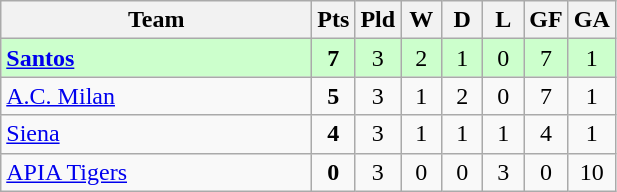<table class="wikitable" style="text-align:center;">
<tr>
<th width=200>Team</th>
<th width=20>Pts</th>
<th width=20>Pld</th>
<th width=20>W</th>
<th width=20>D</th>
<th width=20>L</th>
<th width=20>GF</th>
<th width=20>GA</th>
</tr>
<tr style="background:#ccffcc">
<td style="text-align:left"> <strong><a href='#'>Santos</a></strong></td>
<td><strong>7</strong></td>
<td>3</td>
<td>2</td>
<td>1</td>
<td>0</td>
<td>7</td>
<td>1</td>
</tr>
<tr>
<td style="text-align:left"> <a href='#'>A.C. Milan</a></td>
<td><strong>5</strong></td>
<td>3</td>
<td>1</td>
<td>2</td>
<td>0</td>
<td>7</td>
<td>1</td>
</tr>
<tr>
<td style="text-align:left"> <a href='#'>Siena</a></td>
<td><strong>4</strong></td>
<td>3</td>
<td>1</td>
<td>1</td>
<td>1</td>
<td>4</td>
<td>1</td>
</tr>
<tr>
<td style="text-align:left"> <a href='#'>APIA Tigers</a></td>
<td><strong>0</strong></td>
<td>3</td>
<td>0</td>
<td>0</td>
<td>3</td>
<td>0</td>
<td>10</td>
</tr>
</table>
